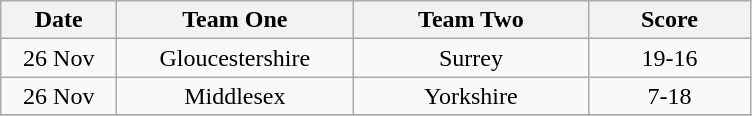<table class="wikitable" style="text-align: center">
<tr>
<th width=70>Date</th>
<th width=150>Team One</th>
<th width=150>Team Two</th>
<th width=100>Score</th>
</tr>
<tr>
<td>26 Nov</td>
<td>Gloucestershire</td>
<td>Surrey</td>
<td>19-16</td>
</tr>
<tr>
<td>26 Nov</td>
<td>Middlesex</td>
<td>Yorkshire</td>
<td>7-18</td>
</tr>
<tr>
</tr>
</table>
